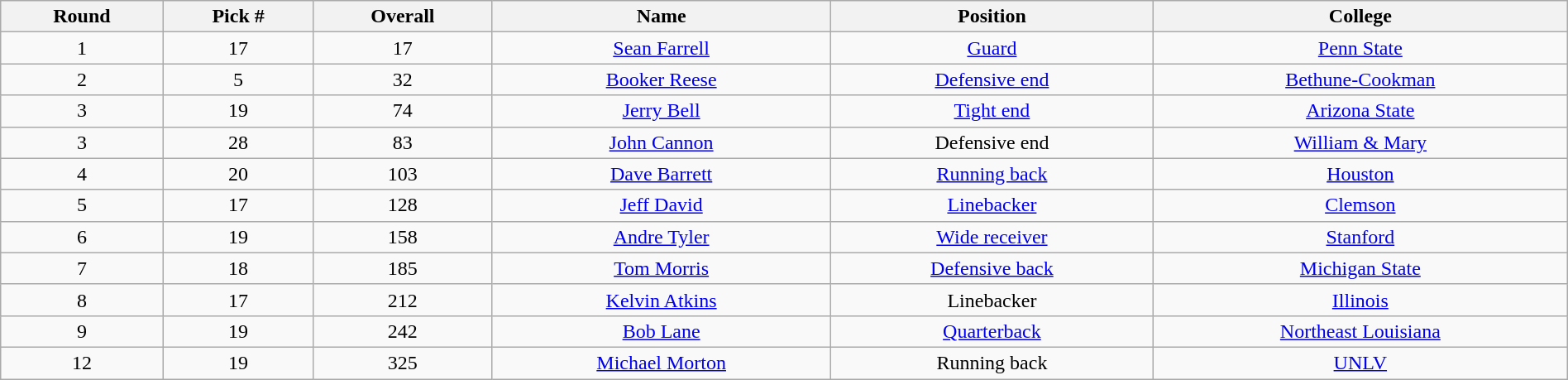<table class="wikitable sortable sortable" style="width: 100%; text-align:center">
<tr>
<th>Round</th>
<th>Pick #</th>
<th>Overall</th>
<th>Name</th>
<th>Position</th>
<th>College</th>
</tr>
<tr>
<td>1</td>
<td>17</td>
<td>17</td>
<td><a href='#'>Sean Farrell</a></td>
<td><a href='#'>Guard</a></td>
<td><a href='#'>Penn State</a></td>
</tr>
<tr>
<td>2</td>
<td>5</td>
<td>32</td>
<td><a href='#'>Booker Reese</a></td>
<td><a href='#'>Defensive end</a></td>
<td><a href='#'>Bethune-Cookman</a></td>
</tr>
<tr>
<td>3</td>
<td>19</td>
<td>74</td>
<td><a href='#'>Jerry Bell</a></td>
<td><a href='#'>Tight end</a></td>
<td><a href='#'>Arizona State</a></td>
</tr>
<tr>
<td>3</td>
<td>28</td>
<td>83</td>
<td><a href='#'>John Cannon</a></td>
<td>Defensive end</td>
<td><a href='#'>William & Mary</a></td>
</tr>
<tr>
<td>4</td>
<td>20</td>
<td>103</td>
<td><a href='#'>Dave Barrett</a></td>
<td><a href='#'>Running back</a></td>
<td><a href='#'>Houston</a></td>
</tr>
<tr>
<td>5</td>
<td>17</td>
<td>128</td>
<td><a href='#'>Jeff David</a></td>
<td><a href='#'>Linebacker</a></td>
<td><a href='#'>Clemson</a></td>
</tr>
<tr>
<td>6</td>
<td>19</td>
<td>158</td>
<td><a href='#'>Andre Tyler</a></td>
<td><a href='#'>Wide receiver</a></td>
<td><a href='#'>Stanford</a></td>
</tr>
<tr>
<td>7</td>
<td>18</td>
<td>185</td>
<td><a href='#'>Tom Morris</a></td>
<td><a href='#'>Defensive back</a></td>
<td><a href='#'>Michigan State</a></td>
</tr>
<tr>
<td>8</td>
<td>17</td>
<td>212</td>
<td><a href='#'>Kelvin Atkins</a></td>
<td>Linebacker</td>
<td><a href='#'>Illinois</a></td>
</tr>
<tr>
<td>9</td>
<td>19</td>
<td>242</td>
<td><a href='#'>Bob Lane</a></td>
<td><a href='#'>Quarterback</a></td>
<td><a href='#'>Northeast Louisiana</a></td>
</tr>
<tr>
<td>12</td>
<td>19</td>
<td>325</td>
<td><a href='#'>Michael Morton</a></td>
<td>Running back</td>
<td><a href='#'>UNLV</a></td>
</tr>
</table>
